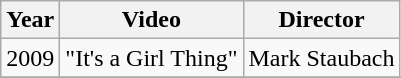<table class="wikitable" style="text-align:center;">
<tr>
<th>Year</th>
<th>Video</th>
<th>Director</th>
</tr>
<tr>
<td>2009</td>
<td>"It's a Girl Thing"</td>
<td>Mark Staubach</td>
</tr>
<tr>
</tr>
</table>
